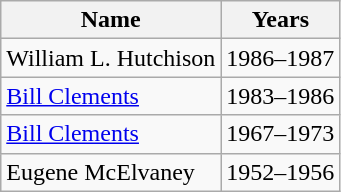<table class="wikitable sortable">
<tr>
<th>Name</th>
<th>Years</th>
</tr>
<tr>
<td>William L. Hutchison</td>
<td>1986–1987</td>
</tr>
<tr>
<td><a href='#'>Bill Clements</a></td>
<td>1983–1986</td>
</tr>
<tr>
<td><a href='#'>Bill Clements</a></td>
<td>1967–1973</td>
</tr>
<tr>
<td>Eugene McElvaney</td>
<td>1952–1956</td>
</tr>
</table>
